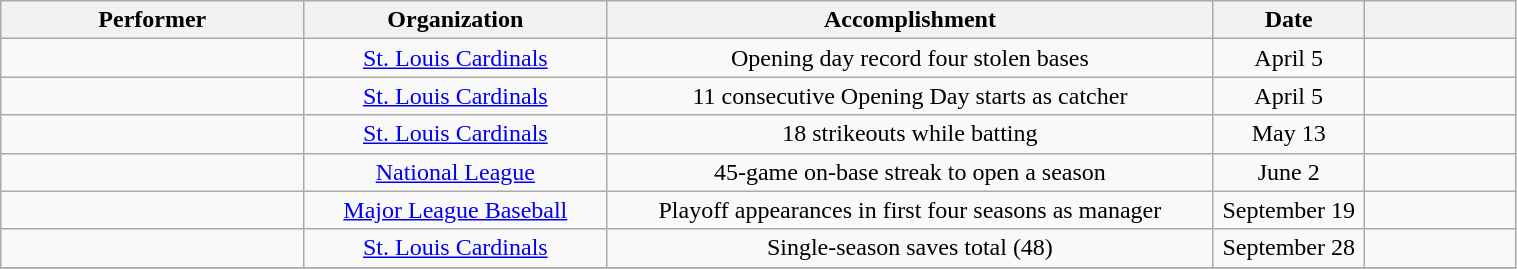<table class="wikitable sortable" style="width:80%;">
<tr align=center>
<th style="width:20%;">Performer</th>
<th style="width:20%;">Organization</th>
<th style="width:40%;">Accomplishment</th>
<th style="width:10%;" data-sort-type="date">Date</th>
<th style="width:10%;"></th>
</tr>
<tr align=center>
<td></td>
<td><a href='#'>St. Louis Cardinals</a></td>
<td>Opening day record four stolen bases</td>
<td>April 5</td>
<td></td>
</tr>
<tr align=center>
<td></td>
<td><a href='#'>St. Louis Cardinals</a></td>
<td>11 consecutive Opening Day starts as catcher</td>
<td>April 5</td>
<td></td>
</tr>
<tr align=center>
<td></td>
<td><a href='#'>St. Louis Cardinals</a></td>
<td>18 strikeouts while batting</td>
<td>May 13</td>
<td></td>
</tr>
<tr align=center>
<td></td>
<td><a href='#'>National League</a></td>
<td>45-game on-base streak to open a season</td>
<td>June 2</td>
<td></td>
</tr>
<tr align=center>
<td></td>
<td><a href='#'>Major League Baseball</a></td>
<td>Playoff appearances in first four seasons as manager</td>
<td>September 19</td>
<td></td>
</tr>
<tr align=center>
<td></td>
<td><a href='#'>St. Louis Cardinals</a></td>
<td>Single-season saves total (48)</td>
<td>September 28</td>
<td></td>
</tr>
<tr>
</tr>
</table>
